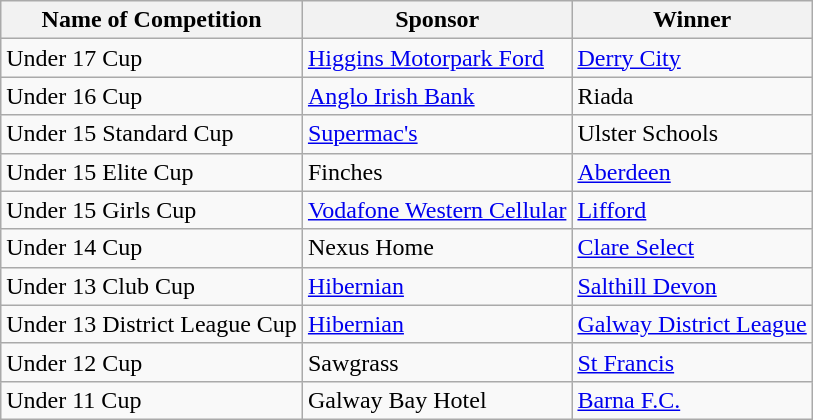<table class="wikitable">
<tr>
<th>Name of Competition</th>
<th>Sponsor</th>
<th>Winner</th>
</tr>
<tr>
<td>Under 17 Cup</td>
<td><a href='#'>Higgins Motorpark Ford</a></td>
<td><a href='#'>Derry City</a></td>
</tr>
<tr>
<td>Under 16 Cup</td>
<td><a href='#'>Anglo Irish Bank</a></td>
<td>Riada</td>
</tr>
<tr>
<td>Under 15 Standard Cup</td>
<td><a href='#'>Supermac's</a></td>
<td>Ulster Schools</td>
</tr>
<tr>
<td>Under 15 Elite Cup</td>
<td>Finches</td>
<td><a href='#'>Aberdeen</a></td>
</tr>
<tr>
<td>Under 15 Girls Cup</td>
<td><a href='#'>Vodafone Western Cellular</a></td>
<td><a href='#'>Lifford</a></td>
</tr>
<tr>
<td>Under 14 Cup</td>
<td>Nexus Home</td>
<td><a href='#'>Clare Select</a></td>
</tr>
<tr>
<td>Under 13 Club Cup</td>
<td><a href='#'>Hibernian</a></td>
<td><a href='#'>Salthill Devon</a></td>
</tr>
<tr>
<td>Under 13 District League Cup</td>
<td><a href='#'>Hibernian</a></td>
<td><a href='#'>Galway District League</a></td>
</tr>
<tr>
<td>Under 12 Cup</td>
<td>Sawgrass</td>
<td><a href='#'>St Francis</a></td>
</tr>
<tr>
<td>Under 11 Cup</td>
<td>Galway Bay Hotel</td>
<td><a href='#'>Barna F.C.</a></td>
</tr>
</table>
